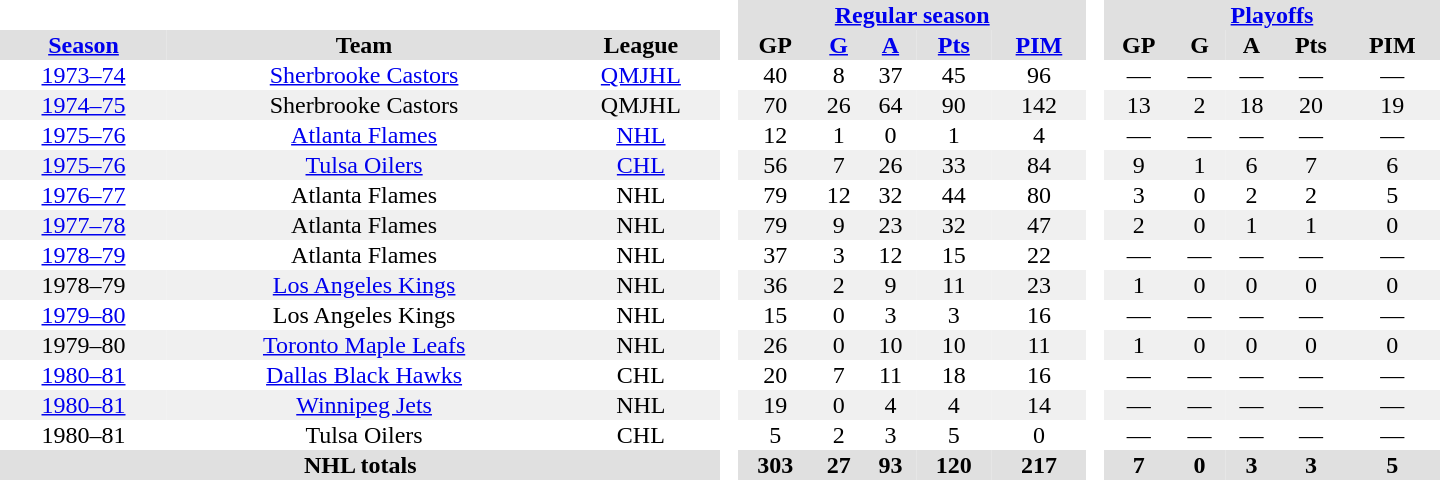<table border="0" cellpadding="1" cellspacing="0" style="text-align:center; width:60em">
<tr bgcolor="#e0e0e0">
<th colspan="3" bgcolor="#ffffff"> </th>
<th rowspan="99" bgcolor="#ffffff"> </th>
<th colspan="5"><a href='#'>Regular season</a></th>
<th rowspan="99" bgcolor="#ffffff"> </th>
<th colspan="5"><a href='#'>Playoffs</a></th>
</tr>
<tr bgcolor="#e0e0e0">
<th><a href='#'>Season</a></th>
<th>Team</th>
<th>League</th>
<th>GP</th>
<th><a href='#'>G</a></th>
<th><a href='#'>A</a></th>
<th><a href='#'>Pts</a></th>
<th><a href='#'>PIM</a></th>
<th>GP</th>
<th>G</th>
<th>A</th>
<th>Pts</th>
<th>PIM</th>
</tr>
<tr>
<td><a href='#'>1973–74</a></td>
<td><a href='#'>Sherbrooke Castors</a></td>
<td><a href='#'>QMJHL</a></td>
<td>40</td>
<td>8</td>
<td>37</td>
<td>45</td>
<td>96</td>
<td>—</td>
<td>—</td>
<td>—</td>
<td>—</td>
<td>—</td>
</tr>
<tr style="background:#f0f0f0;">
<td><a href='#'>1974–75</a></td>
<td>Sherbrooke Castors</td>
<td>QMJHL</td>
<td>70</td>
<td>26</td>
<td>64</td>
<td>90</td>
<td>142</td>
<td>13</td>
<td>2</td>
<td>18</td>
<td>20</td>
<td>19</td>
</tr>
<tr>
<td><a href='#'>1975–76</a></td>
<td><a href='#'>Atlanta Flames</a></td>
<td><a href='#'>NHL</a></td>
<td>12</td>
<td>1</td>
<td>0</td>
<td>1</td>
<td>4</td>
<td>—</td>
<td>—</td>
<td>—</td>
<td>—</td>
<td>—</td>
</tr>
<tr style="background:#f0f0f0;">
<td><a href='#'>1975–76</a></td>
<td><a href='#'>Tulsa Oilers</a></td>
<td><a href='#'>CHL</a></td>
<td>56</td>
<td>7</td>
<td>26</td>
<td>33</td>
<td>84</td>
<td>9</td>
<td>1</td>
<td>6</td>
<td>7</td>
<td>6</td>
</tr>
<tr>
<td><a href='#'>1976–77</a></td>
<td>Atlanta Flames</td>
<td>NHL</td>
<td>79</td>
<td>12</td>
<td>32</td>
<td>44</td>
<td>80</td>
<td>3</td>
<td>0</td>
<td>2</td>
<td>2</td>
<td>5</td>
</tr>
<tr style="background:#f0f0f0;">
<td><a href='#'>1977–78</a></td>
<td>Atlanta Flames</td>
<td>NHL</td>
<td>79</td>
<td>9</td>
<td>23</td>
<td>32</td>
<td>47</td>
<td>2</td>
<td>0</td>
<td>1</td>
<td>1</td>
<td>0</td>
</tr>
<tr>
<td><a href='#'>1978–79</a></td>
<td>Atlanta Flames</td>
<td>NHL</td>
<td>37</td>
<td>3</td>
<td>12</td>
<td>15</td>
<td>22</td>
<td>—</td>
<td>—</td>
<td>—</td>
<td>—</td>
<td>—</td>
</tr>
<tr style="background:#f0f0f0;">
<td>1978–79</td>
<td><a href='#'>Los Angeles Kings</a></td>
<td>NHL</td>
<td>36</td>
<td>2</td>
<td>9</td>
<td>11</td>
<td>23</td>
<td>1</td>
<td>0</td>
<td>0</td>
<td>0</td>
<td>0</td>
</tr>
<tr>
<td><a href='#'>1979–80</a></td>
<td>Los Angeles Kings</td>
<td>NHL</td>
<td>15</td>
<td>0</td>
<td>3</td>
<td>3</td>
<td>16</td>
<td>—</td>
<td>—</td>
<td>—</td>
<td>—</td>
<td>—</td>
</tr>
<tr style="background:#f0f0f0;">
<td>1979–80</td>
<td><a href='#'>Toronto Maple Leafs</a></td>
<td>NHL</td>
<td>26</td>
<td>0</td>
<td>10</td>
<td>10</td>
<td>11</td>
<td>1</td>
<td>0</td>
<td>0</td>
<td>0</td>
<td>0</td>
</tr>
<tr>
<td><a href='#'>1980–81</a></td>
<td><a href='#'>Dallas Black Hawks</a></td>
<td>CHL</td>
<td>20</td>
<td>7</td>
<td>11</td>
<td>18</td>
<td>16</td>
<td>—</td>
<td>—</td>
<td>—</td>
<td>—</td>
<td>—</td>
</tr>
<tr style="background:#f0f0f0;">
<td><a href='#'>1980–81</a></td>
<td><a href='#'>Winnipeg Jets</a></td>
<td>NHL</td>
<td>19</td>
<td>0</td>
<td>4</td>
<td>4</td>
<td>14</td>
<td>—</td>
<td>—</td>
<td>—</td>
<td>—</td>
<td>—</td>
</tr>
<tr>
<td>1980–81</td>
<td>Tulsa Oilers</td>
<td>CHL</td>
<td>5</td>
<td>2</td>
<td>3</td>
<td>5</td>
<td>0</td>
<td>—</td>
<td>—</td>
<td>—</td>
<td>—</td>
<td>—</td>
</tr>
<tr style="background:#e0e0e0;">
<th colspan="3">NHL totals</th>
<th>303</th>
<th>27</th>
<th>93</th>
<th>120</th>
<th>217</th>
<th>7</th>
<th>0</th>
<th>3</th>
<th>3</th>
<th>5</th>
</tr>
</table>
